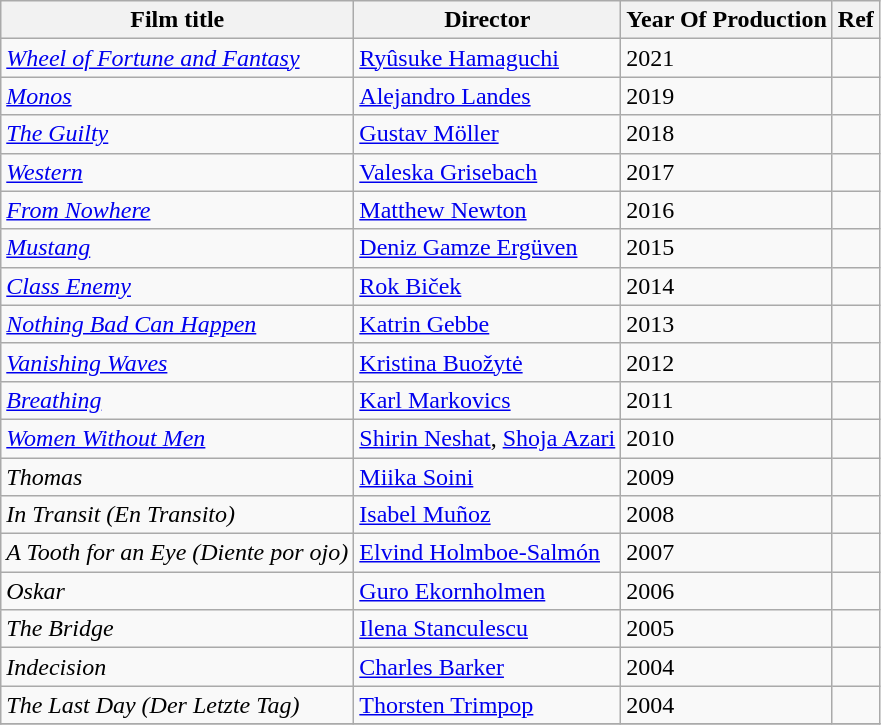<table class="wikitable">
<tr>
<th>Film title</th>
<th>Director</th>
<th>Year Of Production</th>
<th>Ref</th>
</tr>
<tr>
<td><em><a href='#'>Wheel of Fortune and Fantasy</a></em></td>
<td><a href='#'>Ryûsuke Hamaguchi</a></td>
<td>2021</td>
<td></td>
</tr>
<tr>
<td><em><a href='#'>Monos</a></em></td>
<td><a href='#'>Alejandro Landes</a></td>
<td>2019</td>
<td></td>
</tr>
<tr>
<td><em><a href='#'>The Guilty</a></em></td>
<td><a href='#'>Gustav Möller</a></td>
<td>2018</td>
<td></td>
</tr>
<tr>
<td><em><a href='#'>Western</a></em></td>
<td><a href='#'>Valeska Grisebach</a></td>
<td>2017</td>
<td></td>
</tr>
<tr>
<td><em><a href='#'>From Nowhere</a></em></td>
<td><a href='#'>Matthew Newton</a></td>
<td>2016</td>
<td></td>
</tr>
<tr>
<td><em><a href='#'>Mustang</a></em></td>
<td><a href='#'>Deniz Gamze Ergüven</a></td>
<td>2015</td>
<td></td>
</tr>
<tr>
<td><em><a href='#'>Class Enemy</a></em></td>
<td><a href='#'>Rok Biček</a></td>
<td>2014</td>
<td></td>
</tr>
<tr>
<td><em><a href='#'>Nothing Bad Can Happen</a></em></td>
<td><a href='#'>Katrin Gebbe</a></td>
<td>2013</td>
<td></td>
</tr>
<tr>
<td><em><a href='#'>Vanishing Waves</a></em></td>
<td><a href='#'>Kristina Buožytė</a></td>
<td>2012</td>
<td></td>
</tr>
<tr>
<td><em><a href='#'>Breathing</a></em></td>
<td><a href='#'>Karl Markovics</a></td>
<td>2011</td>
<td></td>
</tr>
<tr>
<td><em><a href='#'>Women Without Men</a></em></td>
<td><a href='#'>Shirin Neshat</a>, <a href='#'>Shoja Azari</a></td>
<td>2010</td>
<td></td>
</tr>
<tr>
<td><em>Thomas</em></td>
<td><a href='#'>Miika Soini</a></td>
<td>2009</td>
<td></td>
</tr>
<tr>
<td><em>In Transit (En Transito)</em></td>
<td><a href='#'>Isabel Muñoz</a></td>
<td>2008</td>
<td></td>
</tr>
<tr>
<td><em>A Tooth for an Eye (Diente por ojo)</em></td>
<td><a href='#'>Elvind Holmboe-Salmón</a></td>
<td>2007</td>
<td></td>
</tr>
<tr>
<td><em>Oskar</em></td>
<td><a href='#'>Guro Ekornholmen</a></td>
<td>2006</td>
<td></td>
</tr>
<tr>
<td><em>The Bridge</em></td>
<td><a href='#'>Ilena Stanculescu</a></td>
<td>2005</td>
<td></td>
</tr>
<tr>
<td><em>Indecision</em></td>
<td><a href='#'>Charles Barker</a></td>
<td>2004</td>
<td></td>
</tr>
<tr>
<td><em>The Last Day (Der Letzte Tag)</em></td>
<td><a href='#'>Thorsten Trimpop</a></td>
<td>2004</td>
<td></td>
</tr>
<tr>
</tr>
</table>
